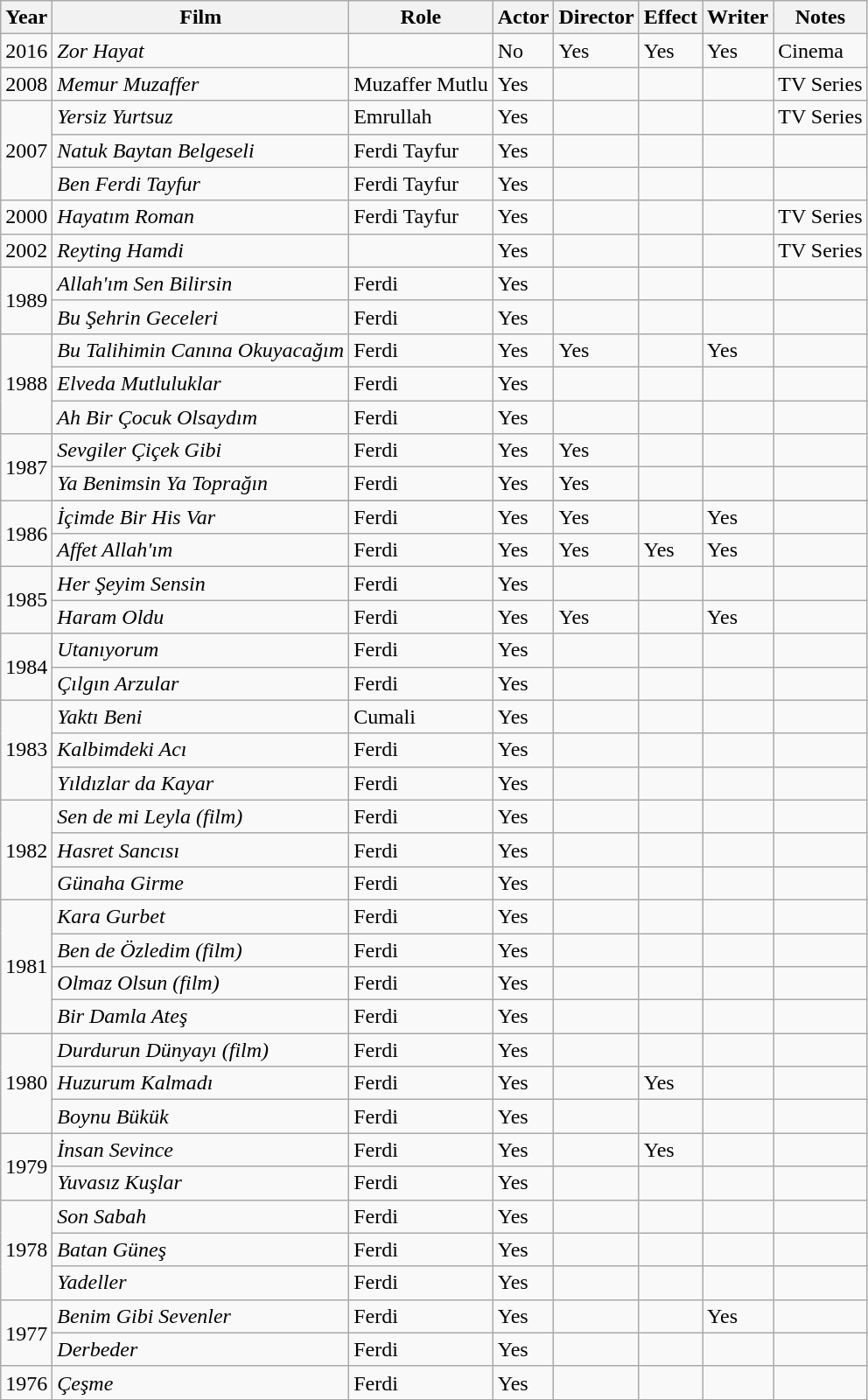<table class="wikitable">
<tr>
<th>Year</th>
<th>Film</th>
<th>Role</th>
<th>Actor</th>
<th>Director</th>
<th>Effect</th>
<th>Writer</th>
<th>Notes</th>
</tr>
<tr>
<td>2016</td>
<td><em>Zor Hayat</em></td>
<td></td>
<td>No</td>
<td>Yes</td>
<td>Yes</td>
<td>Yes</td>
<td>Cinema</td>
</tr>
<tr>
<td>2008</td>
<td><em>Memur Muzaffer</em></td>
<td>Muzaffer Mutlu</td>
<td>Yes</td>
<td></td>
<td></td>
<td></td>
<td>TV Series</td>
</tr>
<tr>
<td rowspan="3">2007</td>
<td><em>Yersiz Yurtsuz</em></td>
<td>Emrullah</td>
<td>Yes</td>
<td></td>
<td></td>
<td></td>
<td>TV Series</td>
</tr>
<tr>
<td><em>Natuk Baytan Belgeseli</em></td>
<td>Ferdi Tayfur</td>
<td>Yes</td>
<td></td>
<td></td>
<td></td>
<td></td>
</tr>
<tr>
<td><em>Ben Ferdi Tayfur</em></td>
<td>Ferdi Tayfur</td>
<td>Yes</td>
<td></td>
<td></td>
<td></td>
<td></td>
</tr>
<tr>
<td>2000</td>
<td><em>Hayatım Roman</em></td>
<td>Ferdi Tayfur</td>
<td>Yes</td>
<td></td>
<td></td>
<td></td>
<td>TV Series</td>
</tr>
<tr>
<td>2002</td>
<td><em>Reyting Hamdi</em></td>
<td></td>
<td>Yes</td>
<td></td>
<td></td>
<td></td>
<td>TV Series</td>
</tr>
<tr>
<td rowspan="2">1989</td>
<td><em>Allah'ım Sen Bilirsin</em></td>
<td>Ferdi</td>
<td>Yes</td>
<td></td>
<td></td>
<td></td>
<td></td>
</tr>
<tr>
<td><em>Bu Şehrin Geceleri</em></td>
<td>Ferdi</td>
<td>Yes</td>
<td></td>
<td></td>
<td></td>
<td></td>
</tr>
<tr>
<td rowspan="3">1988</td>
<td><em>Bu Talihimin Canına Okuyacağım</em></td>
<td>Ferdi</td>
<td>Yes</td>
<td>Yes</td>
<td></td>
<td>Yes</td>
<td></td>
</tr>
<tr>
<td><em>Elveda Mutluluklar</em></td>
<td>Ferdi</td>
<td>Yes</td>
<td></td>
<td></td>
<td></td>
<td></td>
</tr>
<tr>
<td><em>Ah Bir Çocuk Olsaydım</em></td>
<td>Ferdi</td>
<td>Yes</td>
<td></td>
<td></td>
<td></td>
<td></td>
</tr>
<tr>
<td rowspan="2">1987</td>
<td><em>Sevgiler Çiçek Gibi</em></td>
<td>Ferdi</td>
<td>Yes</td>
<td>Yes</td>
<td></td>
<td></td>
<td></td>
</tr>
<tr>
<td><em>Ya Benimsin Ya Toprağın</em></td>
<td>Ferdi</td>
<td>Yes</td>
<td>Yes</td>
<td></td>
<td></td>
<td></td>
</tr>
<tr>
<td rowspan="3">1986</td>
</tr>
<tr>
<td><em>İçimde Bir His Var</em></td>
<td>Ferdi</td>
<td>Yes</td>
<td>Yes</td>
<td></td>
<td>Yes</td>
<td></td>
</tr>
<tr>
<td><em>Affet Allah'ım</em></td>
<td>Ferdi</td>
<td>Yes</td>
<td>Yes</td>
<td>Yes</td>
<td>Yes</td>
<td></td>
</tr>
<tr>
<td rowspan="2">1985</td>
<td><em>Her Şeyim Sensin</em></td>
<td>Ferdi</td>
<td>Yes</td>
<td></td>
<td></td>
<td></td>
<td></td>
</tr>
<tr>
<td><em>Haram Oldu</em></td>
<td>Ferdi</td>
<td>Yes</td>
<td>Yes</td>
<td></td>
<td>Yes</td>
<td></td>
</tr>
<tr>
<td rowspan="2">1984</td>
<td><em>Utanıyorum</em></td>
<td>Ferdi</td>
<td>Yes</td>
<td></td>
<td></td>
<td></td>
<td></td>
</tr>
<tr>
<td><em>Çılgın Arzular</em></td>
<td>Ferdi</td>
<td>Yes</td>
<td></td>
<td></td>
<td></td>
<td></td>
</tr>
<tr>
<td rowspan="3">1983</td>
<td><em>Yaktı Beni</em></td>
<td>Cumali</td>
<td>Yes</td>
<td></td>
<td></td>
<td></td>
<td></td>
</tr>
<tr>
<td><em>Kalbimdeki Acı</em></td>
<td>Ferdi</td>
<td>Yes</td>
<td></td>
<td></td>
<td></td>
<td></td>
</tr>
<tr>
<td><em>Yıldızlar da Kayar</em></td>
<td>Ferdi</td>
<td>Yes</td>
<td></td>
<td></td>
<td></td>
<td></td>
</tr>
<tr>
<td rowspan="3">1982</td>
<td><em>Sen de mi Leyla (film)</em></td>
<td>Ferdi</td>
<td>Yes</td>
<td></td>
<td></td>
<td></td>
<td></td>
</tr>
<tr>
<td><em>Hasret Sancısı</em></td>
<td>Ferdi</td>
<td>Yes</td>
<td></td>
<td></td>
<td></td>
<td></td>
</tr>
<tr>
<td><em>Günaha Girme</em></td>
<td>Ferdi</td>
<td>Yes</td>
<td></td>
<td></td>
<td></td>
<td></td>
</tr>
<tr>
<td rowspan="4">1981</td>
<td><em>Kara Gurbet</em></td>
<td>Ferdi</td>
<td>Yes</td>
<td></td>
<td></td>
<td></td>
<td></td>
</tr>
<tr>
<td><em>Ben de Özledim (film)</em></td>
<td>Ferdi</td>
<td>Yes</td>
<td></td>
<td></td>
<td></td>
<td></td>
</tr>
<tr>
<td><em>Olmaz Olsun (film)</em></td>
<td>Ferdi</td>
<td>Yes</td>
<td></td>
<td></td>
<td></td>
<td></td>
</tr>
<tr>
<td><em>Bir Damla Ateş</em></td>
<td>Ferdi</td>
<td>Yes</td>
<td></td>
<td></td>
<td></td>
<td></td>
</tr>
<tr>
<td rowspan="3">1980</td>
<td><em>Durdurun Dünyayı (film)</em></td>
<td>Ferdi</td>
<td>Yes</td>
<td></td>
<td></td>
<td></td>
<td></td>
</tr>
<tr>
<td><em>Huzurum Kalmadı</em></td>
<td>Ferdi</td>
<td>Yes</td>
<td></td>
<td>Yes</td>
<td></td>
<td></td>
</tr>
<tr>
<td><em>Boynu Bükük</em></td>
<td>Ferdi</td>
<td>Yes</td>
<td></td>
<td></td>
<td></td>
<td></td>
</tr>
<tr>
<td rowspan="2">1979</td>
<td><em>İnsan Sevince</em></td>
<td>Ferdi</td>
<td>Yes</td>
<td></td>
<td>Yes</td>
<td></td>
<td></td>
</tr>
<tr>
<td><em>Yuvasız Kuşlar</em></td>
<td>Ferdi</td>
<td>Yes</td>
<td></td>
<td></td>
<td></td>
<td></td>
</tr>
<tr>
<td rowspan="3">1978</td>
<td><em>Son Sabah</em></td>
<td>Ferdi</td>
<td>Yes</td>
<td></td>
<td></td>
<td></td>
<td></td>
</tr>
<tr>
<td><em>Batan Güneş</em></td>
<td>Ferdi</td>
<td>Yes</td>
<td></td>
<td></td>
<td></td>
<td></td>
</tr>
<tr>
<td><em>Yadeller</em></td>
<td>Ferdi</td>
<td>Yes</td>
<td></td>
<td></td>
<td></td>
<td></td>
</tr>
<tr>
<td rowspan="2">1977</td>
<td><em>Benim Gibi Sevenler</em></td>
<td>Ferdi</td>
<td>Yes</td>
<td></td>
<td></td>
<td>Yes</td>
<td></td>
</tr>
<tr>
<td><em>Derbeder</em></td>
<td>Ferdi</td>
<td>Yes</td>
<td></td>
<td></td>
<td></td>
<td></td>
</tr>
<tr>
<td>1976</td>
<td><em>Çeşme</em></td>
<td>Ferdi</td>
<td>Yes</td>
<td></td>
<td></td>
<td></td>
</tr>
</table>
